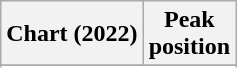<table class="wikitable sortable plainrowheaders" style="text-align:center">
<tr>
<th scope="col">Chart (2022)</th>
<th scope="col">Peak<br>position</th>
</tr>
<tr>
</tr>
<tr>
</tr>
<tr>
</tr>
<tr>
</tr>
</table>
